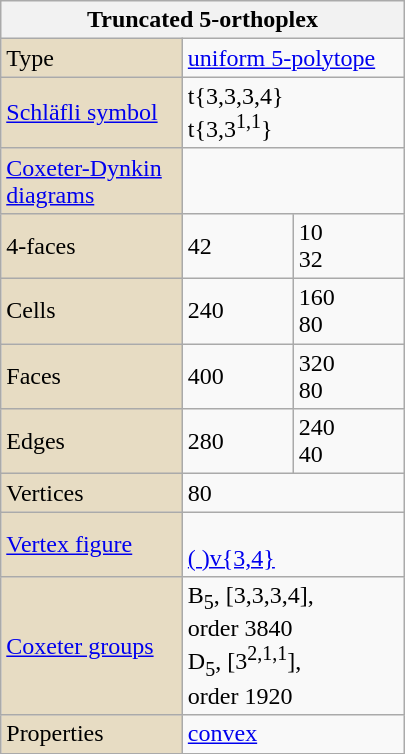<table class="wikitable" align="right" style="margin-left:10px" width="270">
<tr>
<th bgcolor=#e7dcc3 colspan=3>Truncated 5-orthoplex</th>
</tr>
<tr>
<td style="width:45%" bgcolor=#e7dcc3>Type</td>
<td colspan=2><a href='#'>uniform 5-polytope</a></td>
</tr>
<tr>
<td bgcolor=#e7dcc3><a href='#'>Schläfli symbol</a></td>
<td colspan=2>t{3,3,3,4}<br>t{3,3<sup>1,1</sup>}</td>
</tr>
<tr>
<td bgcolor=#e7dcc3><a href='#'>Coxeter-Dynkin diagrams</a></td>
<td colspan=2><br></td>
</tr>
<tr>
<td bgcolor=#e7dcc3>4-faces</td>
<td>42</td>
<td>10  <br>32  </td>
</tr>
<tr>
<td bgcolor=#e7dcc3>Cells</td>
<td>240</td>
<td>160  <br>80  </td>
</tr>
<tr>
<td bgcolor=#e7dcc3>Faces</td>
<td>400</td>
<td>320  <br>80  </td>
</tr>
<tr>
<td bgcolor=#e7dcc3>Edges</td>
<td>280</td>
<td>240 <br>40 </td>
</tr>
<tr>
<td bgcolor=#e7dcc3>Vertices</td>
<td colspan=2>80</td>
</tr>
<tr>
<td bgcolor=#e7dcc3><a href='#'>Vertex figure</a></td>
<td colspan=2><br><a href='#'>( )v{3,4}</a></td>
</tr>
<tr>
<td bgcolor=#e7dcc3><a href='#'>Coxeter groups</a></td>
<td colspan=2>B<sub>5</sub>, [3,3,3,4], order 3840<br>D<sub>5</sub>, [3<sup>2,1,1</sup>], order 1920</td>
</tr>
<tr>
<td bgcolor=#e7dcc3>Properties</td>
<td colspan=2><a href='#'>convex</a></td>
</tr>
</table>
